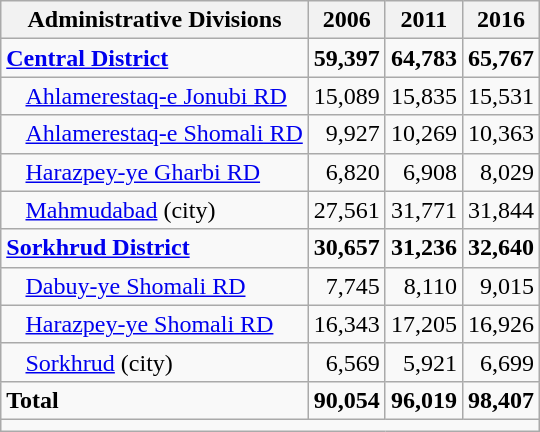<table class="wikitable">
<tr>
<th>Administrative Divisions</th>
<th>2006</th>
<th>2011</th>
<th>2016</th>
</tr>
<tr>
<td><strong><a href='#'>Central District</a></strong></td>
<td style="text-align: right;"><strong>59,397</strong></td>
<td style="text-align: right;"><strong>64,783</strong></td>
<td style="text-align: right;"><strong>65,767</strong></td>
</tr>
<tr>
<td style="padding-left: 1em;"><a href='#'>Ahlamerestaq-e Jonubi RD</a></td>
<td style="text-align: right;">15,089</td>
<td style="text-align: right;">15,835</td>
<td style="text-align: right;">15,531</td>
</tr>
<tr>
<td style="padding-left: 1em;"><a href='#'>Ahlamerestaq-e Shomali RD</a></td>
<td style="text-align: right;">9,927</td>
<td style="text-align: right;">10,269</td>
<td style="text-align: right;">10,363</td>
</tr>
<tr>
<td style="padding-left: 1em;"><a href='#'>Harazpey-ye Gharbi RD</a></td>
<td style="text-align: right;">6,820</td>
<td style="text-align: right;">6,908</td>
<td style="text-align: right;">8,029</td>
</tr>
<tr>
<td style="padding-left: 1em;"><a href='#'>Mahmudabad</a> (city)</td>
<td style="text-align: right;">27,561</td>
<td style="text-align: right;">31,771</td>
<td style="text-align: right;">31,844</td>
</tr>
<tr>
<td><strong><a href='#'>Sorkhrud District</a></strong></td>
<td style="text-align: right;"><strong>30,657</strong></td>
<td style="text-align: right;"><strong>31,236</strong></td>
<td style="text-align: right;"><strong>32,640</strong></td>
</tr>
<tr>
<td style="padding-left: 1em;"><a href='#'>Dabuy-ye Shomali RD</a></td>
<td style="text-align: right;">7,745</td>
<td style="text-align: right;">8,110</td>
<td style="text-align: right;">9,015</td>
</tr>
<tr>
<td style="padding-left: 1em;"><a href='#'>Harazpey-ye Shomali RD</a></td>
<td style="text-align: right;">16,343</td>
<td style="text-align: right;">17,205</td>
<td style="text-align: right;">16,926</td>
</tr>
<tr>
<td style="padding-left: 1em;"><a href='#'>Sorkhrud</a> (city)</td>
<td style="text-align: right;">6,569</td>
<td style="text-align: right;">5,921</td>
<td style="text-align: right;">6,699</td>
</tr>
<tr>
<td><strong>Total</strong></td>
<td style="text-align: right;"><strong>90,054</strong></td>
<td style="text-align: right;"><strong>96,019</strong></td>
<td style="text-align: right;"><strong>98,407</strong></td>
</tr>
<tr>
<td colspan=4></td>
</tr>
</table>
